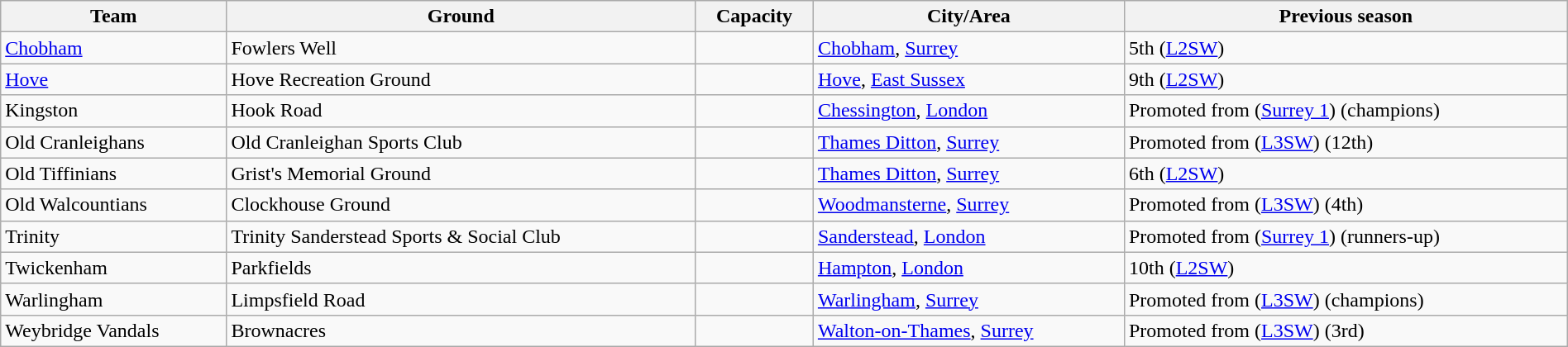<table class="wikitable sortable" width=100%>
<tr>
<th>Team</th>
<th>Ground</th>
<th>Capacity</th>
<th>City/Area</th>
<th>Previous season</th>
</tr>
<tr>
<td><a href='#'>Chobham</a></td>
<td>Fowlers Well</td>
<td></td>
<td><a href='#'>Chobham</a>, <a href='#'>Surrey</a></td>
<td>5th (<a href='#'>L2SW</a>)</td>
</tr>
<tr>
<td><a href='#'>Hove</a></td>
<td>Hove Recreation Ground</td>
<td></td>
<td><a href='#'>Hove</a>, <a href='#'>East Sussex</a></td>
<td>9th (<a href='#'>L2SW</a>)</td>
</tr>
<tr>
<td>Kingston</td>
<td>Hook Road</td>
<td></td>
<td><a href='#'>Chessington</a>, <a href='#'>London</a></td>
<td>Promoted from (<a href='#'>Surrey 1</a>) (champions)</td>
</tr>
<tr>
<td>Old Cranleighans</td>
<td>Old Cranleighan Sports Club</td>
<td></td>
<td><a href='#'>Thames Ditton</a>, <a href='#'>Surrey</a></td>
<td>Promoted from (<a href='#'>L3SW</a>) (12th)</td>
</tr>
<tr>
<td>Old Tiffinians</td>
<td>Grist's Memorial Ground</td>
<td></td>
<td><a href='#'>Thames Ditton</a>, <a href='#'>Surrey</a></td>
<td>6th (<a href='#'>L2SW</a>)</td>
</tr>
<tr>
<td>Old Walcountians</td>
<td>Clockhouse Ground</td>
<td></td>
<td><a href='#'>Woodmansterne</a>, <a href='#'>Surrey</a></td>
<td>Promoted from (<a href='#'>L3SW</a>) (4th)</td>
</tr>
<tr>
<td>Trinity</td>
<td>Trinity Sanderstead Sports & Social Club</td>
<td></td>
<td><a href='#'>Sanderstead</a>, <a href='#'>London</a></td>
<td>Promoted from (<a href='#'>Surrey 1</a>) (runners-up)</td>
</tr>
<tr>
<td>Twickenham</td>
<td>Parkfields</td>
<td></td>
<td><a href='#'>Hampton</a>, <a href='#'>London</a></td>
<td>10th (<a href='#'>L2SW</a>)</td>
</tr>
<tr>
<td>Warlingham</td>
<td>Limpsfield Road</td>
<td></td>
<td><a href='#'>Warlingham</a>, <a href='#'>Surrey</a></td>
<td>Promoted from (<a href='#'>L3SW</a>) (champions)</td>
</tr>
<tr>
<td>Weybridge Vandals</td>
<td>Brownacres</td>
<td></td>
<td><a href='#'>Walton-on-Thames</a>, <a href='#'>Surrey</a></td>
<td>Promoted from (<a href='#'>L3SW</a>) (3rd)</td>
</tr>
</table>
